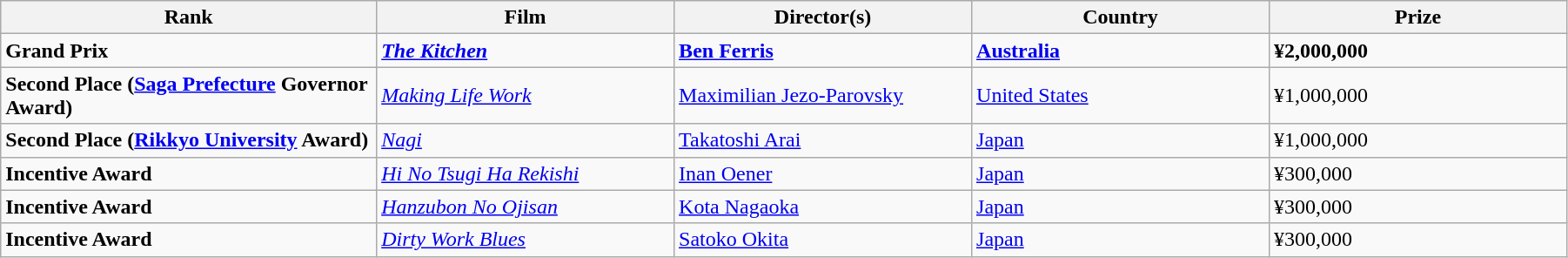<table class="wikitable" width="95%" align="centre">
<tr>
<th width=24%>Rank</th>
<th width=19%>Film</th>
<th width=19%>Director(s)</th>
<th width=19%>Country</th>
<th width=19%>Prize</th>
</tr>
<tr>
<td><strong>Grand Prix</strong></td>
<td><strong><em><a href='#'>The Kitchen</a></em></strong></td>
<td><strong><a href='#'>Ben Ferris</a></strong></td>
<td><strong><a href='#'>Australia</a></strong></td>
<td><strong>¥2,000,000</strong></td>
</tr>
<tr>
<td><strong>Second Place (<a href='#'>Saga Prefecture</a> Governor Award)</strong></td>
<td><em><a href='#'>Making Life Work</a></em></td>
<td><a href='#'>Maximilian Jezo-Parovsky</a></td>
<td><a href='#'>United States</a></td>
<td>¥1,000,000</td>
</tr>
<tr>
<td><strong>Second Place (<a href='#'>Rikkyo University</a> Award)</strong></td>
<td><em><a href='#'>Nagi</a></em></td>
<td><a href='#'>Takatoshi Arai</a></td>
<td><a href='#'>Japan</a></td>
<td>¥1,000,000</td>
</tr>
<tr>
<td><strong>Incentive Award</strong></td>
<td><em><a href='#'>Hi No Tsugi Ha Rekishi</a></em></td>
<td><a href='#'>Inan Oener</a></td>
<td><a href='#'>Japan</a></td>
<td>¥300,000</td>
</tr>
<tr>
<td><strong>Incentive Award</strong></td>
<td><em><a href='#'>Hanzubon No Ojisan</a></em></td>
<td><a href='#'>Kota Nagaoka</a></td>
<td><a href='#'>Japan</a></td>
<td>¥300,000</td>
</tr>
<tr>
<td><strong>Incentive Award</strong></td>
<td><em><a href='#'>Dirty Work Blues</a></em></td>
<td><a href='#'>Satoko Okita</a></td>
<td><a href='#'>Japan</a></td>
<td>¥300,000</td>
</tr>
</table>
